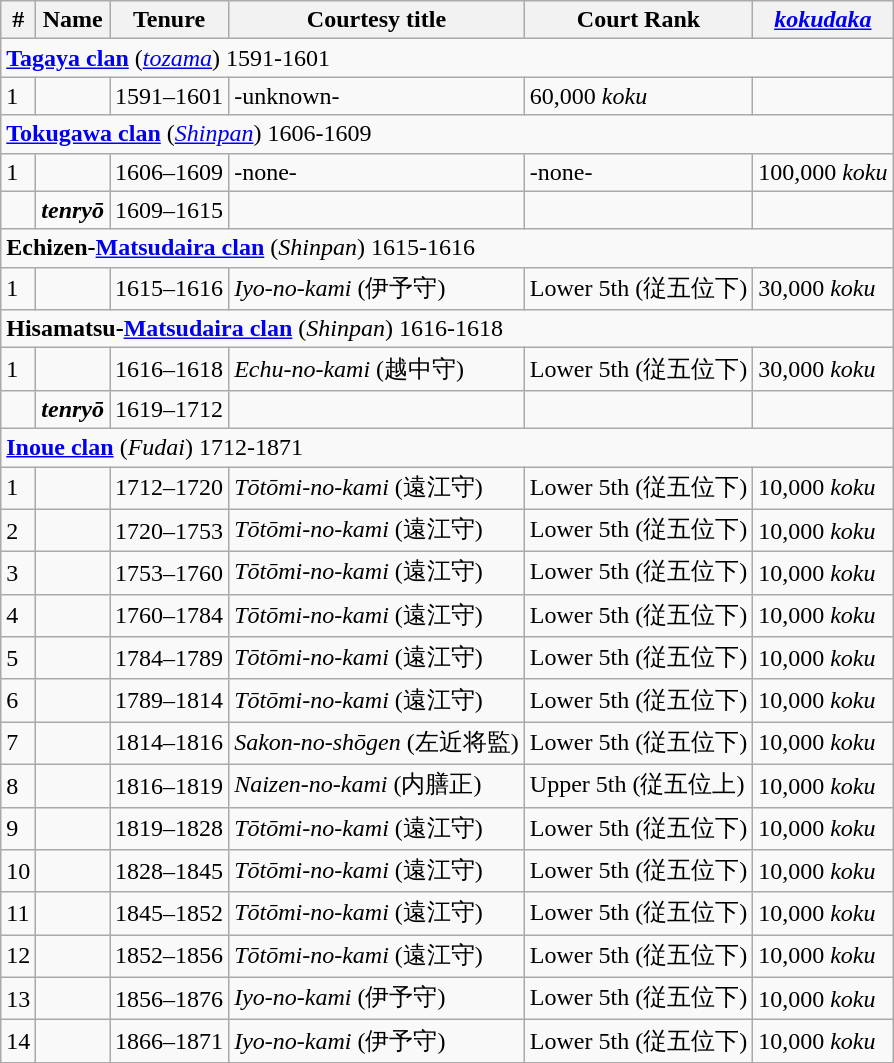<table class=wikitable>
<tr>
<th>#</th>
<th>Name</th>
<th>Tenure</th>
<th>Courtesy title</th>
<th>Court Rank</th>
<th><em><a href='#'>kokudaka</a></em></th>
</tr>
<tr>
<td colspan=6><strong><a href='#'>Tagaya clan</a></strong> (<em><a href='#'>tozama</a></em>) 1591-1601</td>
</tr>
<tr>
<td>1</td>
<td></td>
<td>1591–1601</td>
<td -none->-unknown-</td>
<td>60,000 <em>koku</em></td>
</tr>
<tr>
<td colspan=6> <strong><a href='#'>Tokugawa clan</a></strong> (<em><a href='#'>Shinpan</a></em>) 1606-1609</td>
</tr>
<tr>
<td>1</td>
<td></td>
<td>1606–1609</td>
<td>-none-</td>
<td>-none-</td>
<td>100,000 <em>koku</em></td>
</tr>
<tr>
<td></td>
<td><strong><em>tenryō</em></strong></td>
<td>1609–1615</td>
<td></td>
<td></td>
<td></td>
</tr>
<tr>
<td colspan=6> <strong>Echizen-<a href='#'>Matsudaira clan</a></strong> (<em>Shinpan</em>) 1615-1616</td>
</tr>
<tr>
<td>1</td>
<td></td>
<td>1615–1616</td>
<td><em>Iyo-no-kami</em> (伊予守)</td>
<td>Lower 5th  (従五位下)</td>
<td>30,000 <em>koku</em></td>
</tr>
<tr>
<td colspan=6> <strong>Hisamatsu-<a href='#'>Matsudaira clan</a></strong> (<em>Shinpan</em>) 1616-1618</td>
</tr>
<tr>
<td>1</td>
<td></td>
<td>1616–1618</td>
<td><em>Echu-no-kami</em> (越中守)</td>
<td>Lower 5th  (従五位下)</td>
<td>30,000 <em>koku</em></td>
</tr>
<tr>
<td></td>
<td><strong><em>tenryō</em></strong></td>
<td>1619–1712</td>
<td></td>
<td></td>
<td></td>
</tr>
<tr>
<td colspan=6> <strong><a href='#'>Inoue clan</a></strong> (<em>Fudai</em>) 1712-1871</td>
</tr>
<tr>
<td>1</td>
<td></td>
<td>1712–1720</td>
<td><em>Tōtōmi-no-kami</em> (遠江守)</td>
<td>Lower 5th  (従五位下)</td>
<td>10,000 <em>koku</em></td>
</tr>
<tr>
<td>2</td>
<td></td>
<td>1720–1753</td>
<td><em>Tōtōmi-no-kami</em> (遠江守)</td>
<td>Lower 5th  (従五位下)</td>
<td>10,000 <em>koku</em></td>
</tr>
<tr>
<td>3</td>
<td></td>
<td>1753–1760</td>
<td><em>Tōtōmi-no-kami</em> (遠江守)</td>
<td>Lower 5th  (従五位下)</td>
<td>10,000 <em>koku</em></td>
</tr>
<tr>
<td>4</td>
<td></td>
<td>1760–1784</td>
<td><em>Tōtōmi-no-kami</em> (遠江守)</td>
<td>Lower 5th  (従五位下)</td>
<td>10,000 <em>koku</em></td>
</tr>
<tr>
<td>5</td>
<td></td>
<td>1784–1789</td>
<td><em>Tōtōmi-no-kami</em> (遠江守)</td>
<td>Lower 5th  (従五位下)</td>
<td>10,000 <em>koku</em></td>
</tr>
<tr>
<td>6</td>
<td></td>
<td>1789–1814</td>
<td><em>Tōtōmi-no-kami</em> (遠江守)</td>
<td>Lower 5th  (従五位下)</td>
<td>10,000 <em>koku</em></td>
</tr>
<tr>
<td>7</td>
<td></td>
<td>1814–1816</td>
<td><em>Sakon-no-shōgen</em> (左近将監)</td>
<td>Lower 5th (従五位下)</td>
<td>10,000 <em>koku</em></td>
</tr>
<tr>
<td>8</td>
<td></td>
<td>1816–1819</td>
<td><em>Naizen-no-kami</em> (内膳正)</td>
<td>Upper 5th (従五位上)</td>
<td>10,000 <em>koku</em></td>
</tr>
<tr>
<td>9</td>
<td></td>
<td>1819–1828</td>
<td><em>Tōtōmi-no-kami</em> (遠江守)</td>
<td>Lower 5th  (従五位下)</td>
<td>10,000 <em>koku</em></td>
</tr>
<tr>
<td>10</td>
<td></td>
<td>1828–1845</td>
<td><em>Tōtōmi-no-kami</em> (遠江守)</td>
<td>Lower 5th  (従五位下)</td>
<td>10,000 <em>koku</em></td>
</tr>
<tr>
<td>11</td>
<td></td>
<td>1845–1852</td>
<td><em>Tōtōmi-no-kami</em> (遠江守)</td>
<td>Lower 5th  (従五位下)</td>
<td>10,000 <em>koku</em></td>
</tr>
<tr>
<td>12</td>
<td></td>
<td>1852–1856</td>
<td><em>Tōtōmi-no-kami</em> (遠江守)</td>
<td>Lower 5th  (従五位下)</td>
<td>10,000 <em>koku</em></td>
</tr>
<tr>
<td>13</td>
<td></td>
<td>1856–1876</td>
<td><em>Iyo-no-kami</em> (伊予守)</td>
<td>Lower 5th  (従五位下)</td>
<td>10,000 <em>koku</em></td>
</tr>
<tr>
<td>14</td>
<td></td>
<td>1866–1871</td>
<td><em>Iyo-no-kami</em> (伊予守)</td>
<td>Lower 5th  (従五位下)</td>
<td>10,000 <em>koku</em></td>
</tr>
<tr>
</tr>
</table>
